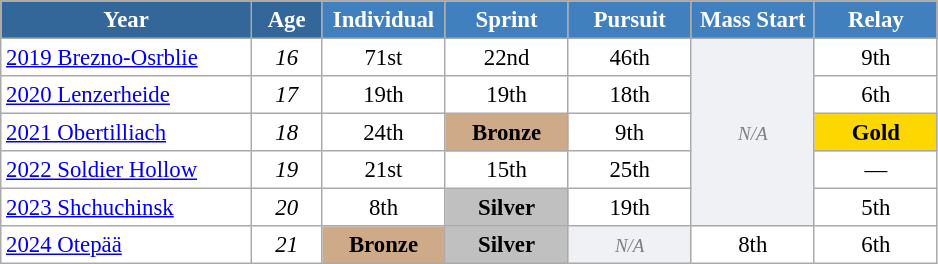<table class="wikitable" style="font-size:95%; text-align:center; border:grey solid 1px; border-collapse:collapse; background:#ffffff;">
<tr>
<th style="background-color:#369; color:white;    width:160px;">Year</th>
<th style="background-color:#369; color:white;    width:40px;">Age</th>
<th style="background-color:#4180be; color:white; width:75px;">Individual</th>
<th style="background-color:#4180be; color:white; width:75px;">Sprint</th>
<th style="background-color:#4180be; color:white; width:75px;">Pursuit</th>
<th style="background-color:#4180be; color:white; width:75px;">Mass Start</th>
<th style="background-color:#4180be; color:white; width:75px;">Relay</th>
</tr>
<tr>
<td align=left> <a href='#'>2019 Brezno-Osrblie</a></td>
<td><em>16</em></td>
<td>71st</td>
<td>22nd</td>
<td>46th</td>
<td rowspan="5" style="background: #f0f1f4; color:gray; text-align:center;" class="table-na"><small><em>N/A</em></small></td>
<td>9th</td>
</tr>
<tr>
<td align=left> <a href='#'>2020 Lenzerheide</a></td>
<td><em>17</em></td>
<td>19th</td>
<td>19th</td>
<td>18th</td>
<td>6th</td>
</tr>
<tr>
<td align=left> <a href='#'>2021 Obertilliach</a></td>
<td><em>18</em></td>
<td>24th</td>
<td style="background:#cfaa88;"><strong>Bronze</strong></td>
<td>9th</td>
<td style="background:gold"><strong>Gold</strong></td>
</tr>
<tr>
<td align=left> <a href='#'>2022 Soldier Hollow</a></td>
<td><em>19</em></td>
<td>21st</td>
<td>15th</td>
<td>25th</td>
<td>—</td>
</tr>
<tr>
<td align=left> <a href='#'>2023 Shchuchinsk</a></td>
<td><em>20</em></td>
<td>8th</td>
<td style="background:silver"><strong>Silver</strong></td>
<td>19th</td>
<td>5th</td>
</tr>
<tr>
<td align=left> <a href='#'>2024 Otepää</a></td>
<td><em>21</em></td>
<td style="background:#cfaa88;"><strong>Bronze</strong></td>
<td style="background:silver"><strong>Silver</strong></td>
<td style="background: #f0f1f4; color:gray; text-align:center;" class="table-na"><small><em>N/A</em></small></td>
<td>8th</td>
<td>6th</td>
</tr>
</table>
